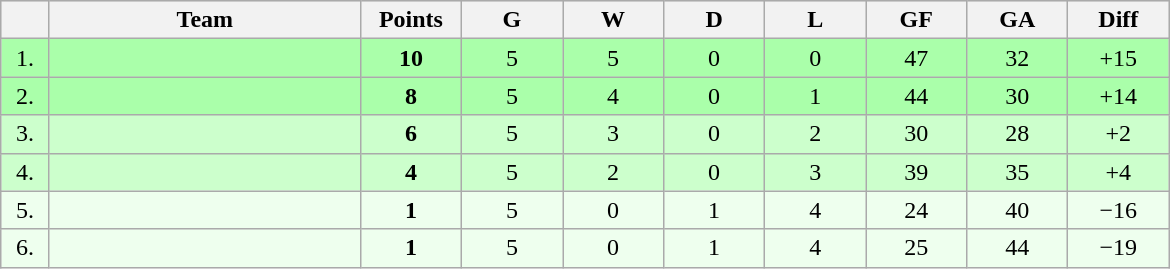<table class=wikitable style="text-align:center">
<tr bgcolor="#DCDCDC">
<th width="25"></th>
<th width="200">Team</th>
<th width="60">Points</th>
<th width="60">G</th>
<th width="60">W</th>
<th width="60">D</th>
<th width="60">L</th>
<th width="60">GF</th>
<th width="60">GA</th>
<th width="60">Diff</th>
</tr>
<tr bgcolor=#AAFFAA>
<td>1.</td>
<td align=left></td>
<td><strong>10</strong></td>
<td>5</td>
<td>5</td>
<td>0</td>
<td>0</td>
<td>47</td>
<td>32</td>
<td>+15</td>
</tr>
<tr bgcolor=#AAFFAA>
<td>2.</td>
<td align=left></td>
<td><strong>8</strong></td>
<td>5</td>
<td>4</td>
<td>0</td>
<td>1</td>
<td>44</td>
<td>30</td>
<td>+14</td>
</tr>
<tr bgcolor=#CCFFCC>
<td>3.</td>
<td align=left></td>
<td><strong>6</strong></td>
<td>5</td>
<td>3</td>
<td>0</td>
<td>2</td>
<td>30</td>
<td>28</td>
<td>+2</td>
</tr>
<tr bgcolor=#CCFFCC>
<td>4.</td>
<td align=left></td>
<td><strong>4</strong></td>
<td>5</td>
<td>2</td>
<td>0</td>
<td>3</td>
<td>39</td>
<td>35</td>
<td>+4</td>
</tr>
<tr bgcolor=#EEFFEE>
<td>5.</td>
<td align=left></td>
<td><strong>1</strong></td>
<td>5</td>
<td>0</td>
<td>1</td>
<td>4</td>
<td>24</td>
<td>40</td>
<td>−16</td>
</tr>
<tr bgcolor=#EEFFEE>
<td>6.</td>
<td align=left></td>
<td><strong>1</strong></td>
<td>5</td>
<td>0</td>
<td>1</td>
<td>4</td>
<td>25</td>
<td>44</td>
<td>−19</td>
</tr>
</table>
